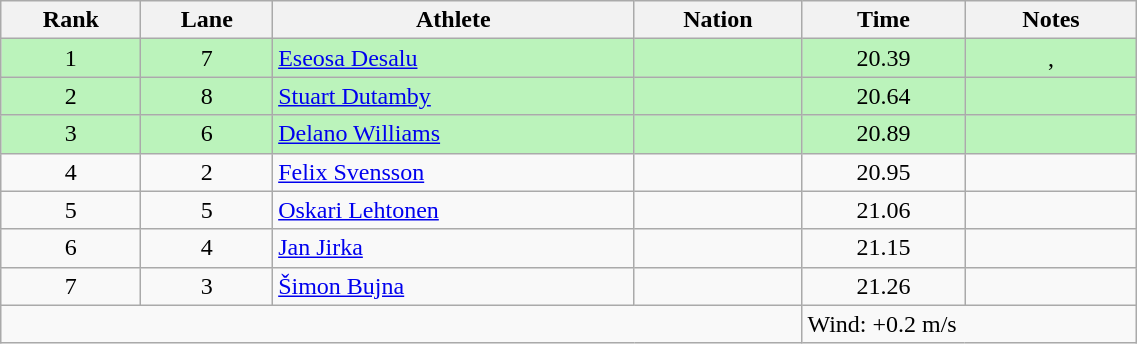<table class="wikitable sortable" style="text-align:center;width: 60%;">
<tr>
<th scope="col">Rank</th>
<th scope="col">Lane</th>
<th scope="col">Athlete</th>
<th scope="col">Nation</th>
<th scope="col">Time</th>
<th scope="col">Notes</th>
</tr>
<tr bgcolor=bbf3bb>
<td>1</td>
<td>7</td>
<td align=left><a href='#'>Eseosa Desalu</a></td>
<td align=left></td>
<td>20.39</td>
<td>, </td>
</tr>
<tr bgcolor=bbf3bb>
<td>2</td>
<td>8</td>
<td align=left><a href='#'>Stuart Dutamby</a></td>
<td align=left></td>
<td>20.64</td>
<td></td>
</tr>
<tr bgcolor=bbf3bb>
<td>3</td>
<td>6</td>
<td align=left><a href='#'>Delano Williams</a></td>
<td align=left></td>
<td>20.89</td>
<td></td>
</tr>
<tr>
<td>4</td>
<td>2</td>
<td align=left><a href='#'>Felix Svensson</a></td>
<td align=left></td>
<td>20.95</td>
<td></td>
</tr>
<tr>
<td>5</td>
<td>5</td>
<td align=left><a href='#'>Oskari Lehtonen</a></td>
<td align=left></td>
<td>21.06</td>
<td></td>
</tr>
<tr>
<td>6</td>
<td>4</td>
<td align=left><a href='#'>Jan Jirka</a></td>
<td align=left></td>
<td>21.15</td>
<td></td>
</tr>
<tr>
<td>7</td>
<td>3</td>
<td align=left><a href='#'>Šimon Bujna</a></td>
<td align=left></td>
<td>21.26</td>
<td></td>
</tr>
<tr class="sortbottom">
<td colspan="4"></td>
<td colspan="2" style="text-align:left;">Wind: +0.2 m/s</td>
</tr>
</table>
